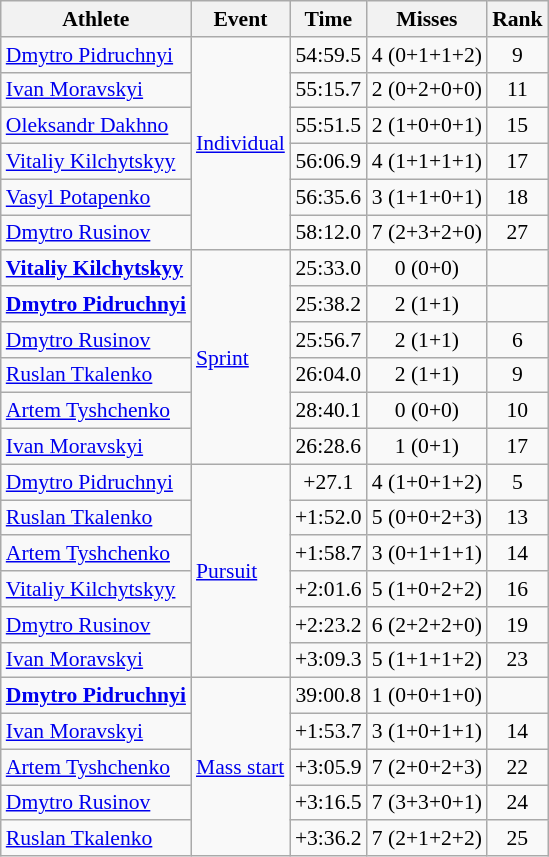<table class=wikitable style=font-size:90%;text-align:center>
<tr>
<th>Athlete</th>
<th>Event</th>
<th>Time</th>
<th>Misses</th>
<th>Rank</th>
</tr>
<tr>
<td align=left><a href='#'>Dmytro Pidruchnyi</a></td>
<td align=left rowspan=6><a href='#'>Individual</a></td>
<td>54:59.5</td>
<td>4 (0+1+1+2)</td>
<td>9</td>
</tr>
<tr>
<td align=left><a href='#'>Ivan Moravskyi</a></td>
<td>55:15.7</td>
<td>2 (0+2+0+0)</td>
<td>11</td>
</tr>
<tr>
<td align=left><a href='#'>Oleksandr Dakhno</a></td>
<td>55:51.5</td>
<td>2 (1+0+0+1)</td>
<td>15</td>
</tr>
<tr>
<td align=left><a href='#'>Vitaliy Kilchytskyy</a></td>
<td>56:06.9</td>
<td>4 (1+1+1+1)</td>
<td>17</td>
</tr>
<tr>
<td align=left><a href='#'>Vasyl Potapenko</a></td>
<td>56:35.6</td>
<td>3 (1+1+0+1)</td>
<td>18</td>
</tr>
<tr>
<td align=left><a href='#'>Dmytro Rusinov</a></td>
<td>58:12.0</td>
<td>7 (2+3+2+0)</td>
<td>27</td>
</tr>
<tr>
<td align=left><strong><a href='#'>Vitaliy Kilchytskyy</a></strong></td>
<td align=left rowspan=6><a href='#'>Sprint</a></td>
<td>25:33.0</td>
<td>0 (0+0)</td>
<td></td>
</tr>
<tr>
<td align=left><strong><a href='#'>Dmytro Pidruchnyi</a></strong></td>
<td>25:38.2</td>
<td>2 (1+1)</td>
<td></td>
</tr>
<tr>
<td align=left><a href='#'>Dmytro Rusinov</a></td>
<td>25:56.7</td>
<td>2 (1+1)</td>
<td>6</td>
</tr>
<tr>
<td align=left><a href='#'>Ruslan Tkalenko</a></td>
<td>26:04.0</td>
<td>2 (1+1)</td>
<td>9</td>
</tr>
<tr>
<td align=left><a href='#'>Artem Tyshchenko</a></td>
<td>28:40.1</td>
<td>0 (0+0)</td>
<td>10</td>
</tr>
<tr>
<td align=left><a href='#'>Ivan Moravskyi</a></td>
<td>26:28.6</td>
<td>1 (0+1)</td>
<td>17</td>
</tr>
<tr>
<td align=left><a href='#'>Dmytro Pidruchnyi</a></td>
<td align=left rowspan=6><a href='#'>Pursuit</a></td>
<td>+27.1</td>
<td>4 (1+0+1+2)</td>
<td>5</td>
</tr>
<tr>
<td align=left><a href='#'>Ruslan Tkalenko</a></td>
<td>+1:52.0</td>
<td>5 (0+0+2+3)</td>
<td>13</td>
</tr>
<tr>
<td align=left><a href='#'>Artem Tyshchenko</a></td>
<td>+1:58.7</td>
<td>3 (0+1+1+1)</td>
<td>14</td>
</tr>
<tr>
<td align=left><a href='#'>Vitaliy Kilchytskyy</a></td>
<td>+2:01.6</td>
<td>5 (1+0+2+2)</td>
<td>16</td>
</tr>
<tr>
<td align=left><a href='#'>Dmytro Rusinov</a></td>
<td>+2:23.2</td>
<td>6 (2+2+2+0)</td>
<td>19</td>
</tr>
<tr>
<td align=left><a href='#'>Ivan Moravskyi</a></td>
<td>+3:09.3</td>
<td>5 (1+1+1+2)</td>
<td>23</td>
</tr>
<tr>
<td align=left><strong><a href='#'>Dmytro Pidruchnyi</a></strong></td>
<td align=left rowspan=5><a href='#'>Mass start</a></td>
<td>39:00.8</td>
<td>1 (0+0+1+0)</td>
<td></td>
</tr>
<tr>
<td align=left><a href='#'>Ivan Moravskyi</a></td>
<td>+1:53.7</td>
<td>3 (1+0+1+1)</td>
<td>14</td>
</tr>
<tr>
<td align=left><a href='#'>Artem Tyshchenko</a></td>
<td>+3:05.9</td>
<td>7 (2+0+2+3)</td>
<td>22</td>
</tr>
<tr>
<td align=left><a href='#'>Dmytro Rusinov</a></td>
<td>+3:16.5</td>
<td>7 (3+3+0+1)</td>
<td>24</td>
</tr>
<tr>
<td align=left><a href='#'>Ruslan Tkalenko</a></td>
<td>+3:36.2</td>
<td>7 (2+1+2+2)</td>
<td>25</td>
</tr>
</table>
